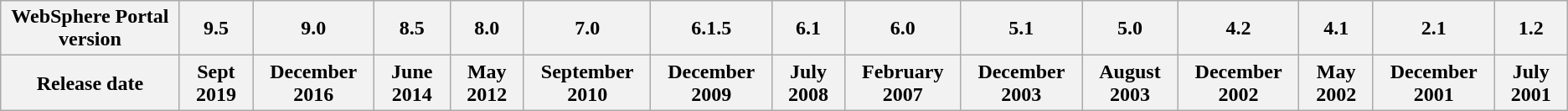<table class="wikitable">
<tr -->
<th>WebSphere Portal version</th>
<th>9.5</th>
<th>9.0</th>
<th>8.5</th>
<th>8.0</th>
<th>7.0</th>
<th>6.1.5</th>
<th>6.1</th>
<th>6.0</th>
<th>5.1</th>
<th>5.0</th>
<th>4.2</th>
<th>4.1</th>
<th>2.1</th>
<th>1.2</th>
</tr>
<tr --->
<th>Release date</th>
<th>Sept 2019</th>
<th>December 2016</th>
<th>June 2014</th>
<th>May 2012</th>
<th>September 2010</th>
<th>December 2009</th>
<th>July 2008</th>
<th>February 2007</th>
<th>December 2003</th>
<th>August 2003</th>
<th>December 2002</th>
<th>May 2002</th>
<th>December 2001</th>
<th>July 2001</th>
</tr>
</table>
